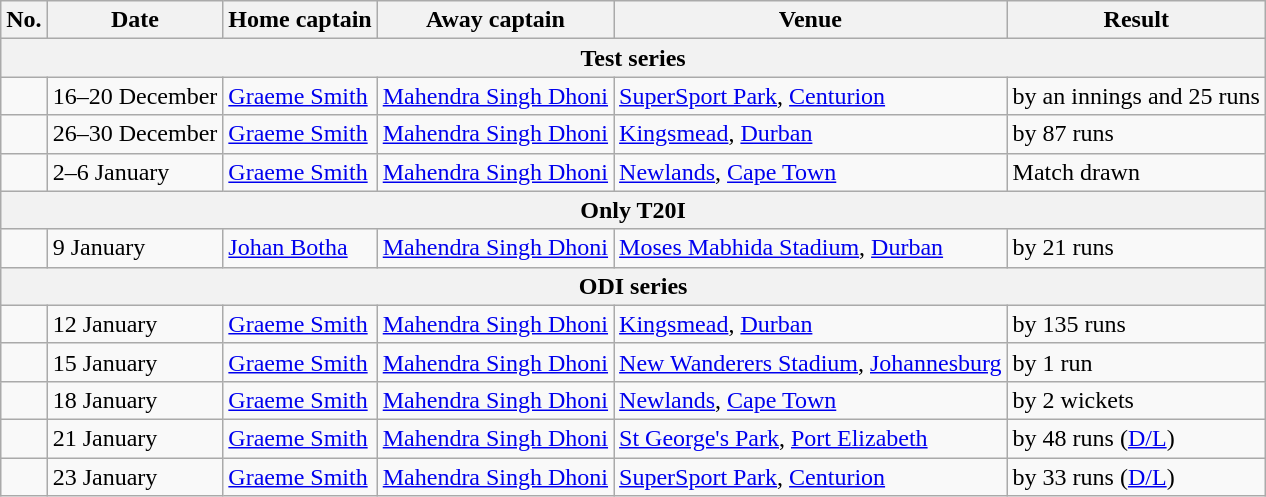<table class="wikitable">
<tr>
<th>No.</th>
<th>Date</th>
<th>Home captain</th>
<th>Away captain</th>
<th>Venue</th>
<th>Result</th>
</tr>
<tr>
<th colspan="6">Test series</th>
</tr>
<tr>
<td></td>
<td>16–20 December</td>
<td><a href='#'>Graeme Smith</a></td>
<td><a href='#'>Mahendra Singh Dhoni</a></td>
<td><a href='#'>SuperSport Park</a>, <a href='#'>Centurion</a></td>
<td> by an innings and 25 runs</td>
</tr>
<tr>
<td></td>
<td>26–30 December</td>
<td><a href='#'>Graeme Smith</a></td>
<td><a href='#'>Mahendra Singh Dhoni</a></td>
<td><a href='#'>Kingsmead</a>, <a href='#'>Durban</a></td>
<td> by 87 runs</td>
</tr>
<tr>
<td></td>
<td>2–6 January</td>
<td><a href='#'>Graeme Smith</a></td>
<td><a href='#'>Mahendra Singh Dhoni</a></td>
<td><a href='#'>Newlands</a>, <a href='#'>Cape Town</a></td>
<td>Match drawn</td>
</tr>
<tr>
<th colspan="6">Only T20I</th>
</tr>
<tr>
<td></td>
<td>9 January</td>
<td><a href='#'>Johan Botha</a></td>
<td><a href='#'>Mahendra Singh Dhoni</a></td>
<td><a href='#'>Moses Mabhida Stadium</a>, <a href='#'>Durban</a></td>
<td> by 21 runs</td>
</tr>
<tr>
<th colspan="6">ODI series</th>
</tr>
<tr>
<td></td>
<td>12 January</td>
<td><a href='#'>Graeme Smith</a></td>
<td><a href='#'>Mahendra Singh Dhoni</a></td>
<td><a href='#'>Kingsmead</a>, <a href='#'>Durban</a></td>
<td> by 135 runs</td>
</tr>
<tr>
<td></td>
<td>15 January</td>
<td><a href='#'>Graeme Smith</a></td>
<td><a href='#'>Mahendra Singh Dhoni</a></td>
<td><a href='#'>New Wanderers Stadium</a>, <a href='#'>Johannesburg</a></td>
<td> by 1 run</td>
</tr>
<tr>
<td></td>
<td>18 January</td>
<td><a href='#'>Graeme Smith</a></td>
<td><a href='#'>Mahendra Singh Dhoni</a></td>
<td><a href='#'>Newlands</a>, <a href='#'>Cape Town</a></td>
<td> by 2 wickets</td>
</tr>
<tr>
<td></td>
<td>21 January</td>
<td><a href='#'>Graeme Smith</a></td>
<td><a href='#'>Mahendra Singh Dhoni</a></td>
<td><a href='#'>St George's Park</a>, <a href='#'>Port Elizabeth</a></td>
<td> by 48 runs (<a href='#'>D/L</a>)</td>
</tr>
<tr>
<td></td>
<td>23 January</td>
<td><a href='#'>Graeme Smith</a></td>
<td><a href='#'>Mahendra Singh Dhoni</a></td>
<td><a href='#'>SuperSport Park</a>, <a href='#'>Centurion</a></td>
<td> by 33 runs (<a href='#'>D/L</a>)</td>
</tr>
</table>
